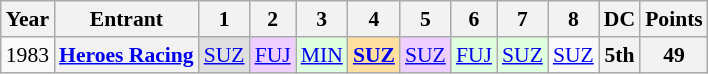<table class="wikitable" style="text-align:center; font-size:90%">
<tr>
<th>Year</th>
<th>Entrant</th>
<th>1</th>
<th>2</th>
<th>3</th>
<th>4</th>
<th>5</th>
<th>6</th>
<th>7</th>
<th>8</th>
<th>DC</th>
<th>Points</th>
</tr>
<tr>
<td>1983</td>
<th><a href='#'>Heroes Racing</a></th>
<td style="background:#DFDFDF;"><a href='#'>SUZ</a><br></td>
<td style="background:#EFCFFF;"><a href='#'>FUJ</a><br></td>
<td style="background:#DFFFDF;"><a href='#'>MIN</a><br></td>
<td style="background:#FFDF9F;"><strong><a href='#'>SUZ</a></strong><br></td>
<td style="background:#EFCFFF;"><a href='#'>SUZ</a><br></td>
<td style="background:#DFFFDF;"><a href='#'>FUJ</a><br></td>
<td style="background:#DFFFDF;"><a href='#'>SUZ</a><br></td>
<td><a href='#'>SUZ</a><br></td>
<th>5th</th>
<th>49</th>
</tr>
</table>
